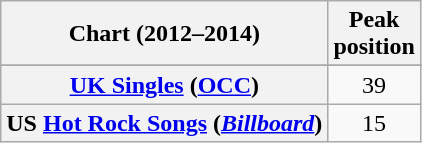<table class="wikitable sortable plainrowheaders" style="text-align:center">
<tr>
<th scope="col">Chart (2012–2014)</th>
<th scope="col">Peak<br>position</th>
</tr>
<tr>
</tr>
<tr>
<th scope="row"><a href='#'>UK Singles</a> (<a href='#'>OCC</a>)</th>
<td>39</td>
</tr>
<tr>
<th scope="row">US <a href='#'>Hot Rock Songs</a> (<em><a href='#'>Billboard</a></em>)</th>
<td>15</td>
</tr>
</table>
